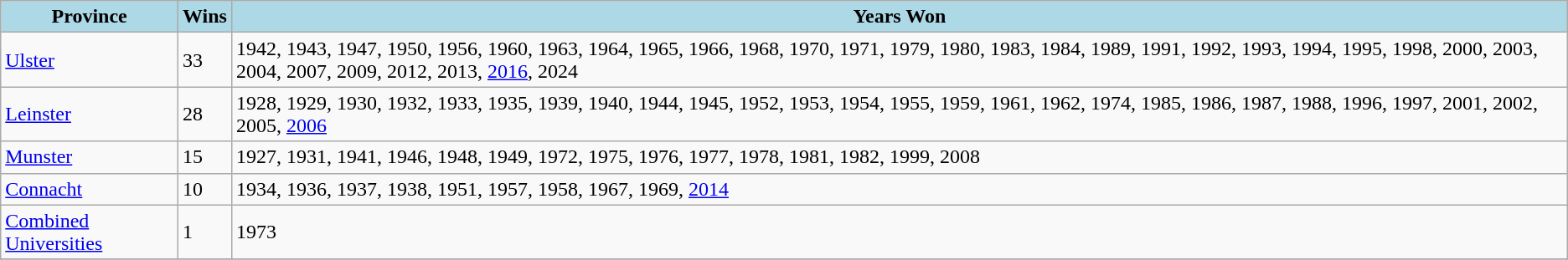<table class="wikitable">
<tr>
<th style="background:lightblue;">Province</th>
<th style="background:lightblue;">Wins</th>
<th style="background:lightblue;">Years Won</th>
</tr>
<tr>
<td> <a href='#'>Ulster</a></td>
<td>33</td>
<td>1942, 1943, 1947, 1950, 1956, 1960, 1963, 1964, 1965, 1966, 1968, 1970, 1971, 1979, 1980, 1983, 1984, 1989, 1991, 1992, 1993, 1994, 1995, 1998, 2000, 2003, 2004, 2007, 2009, 2012, 2013, <a href='#'>2016</a>, 2024</td>
</tr>
<tr>
<td> <a href='#'>Leinster</a></td>
<td>28</td>
<td>1928, 1929, 1930, 1932, 1933, 1935, 1939, 1940, 1944, 1945, 1952, 1953, 1954, 1955, 1959, 1961, 1962, 1974, 1985, 1986, 1987, 1988, 1996, 1997, 2001, 2002, 2005, <a href='#'>2006</a></td>
</tr>
<tr>
<td> <a href='#'>Munster</a></td>
<td>15</td>
<td>1927, 1931, 1941, 1946, 1948, 1949, 1972, 1975, 1976, 1977, 1978, 1981, 1982, 1999, 2008</td>
</tr>
<tr>
<td> <a href='#'>Connacht</a></td>
<td>10</td>
<td>1934, 1936, 1937, 1938, 1951, 1957, 1958, 1967, 1969, <a href='#'>2014</a></td>
</tr>
<tr>
<td><a href='#'>Combined Universities</a></td>
<td>1</td>
<td>1973</td>
</tr>
<tr>
</tr>
</table>
